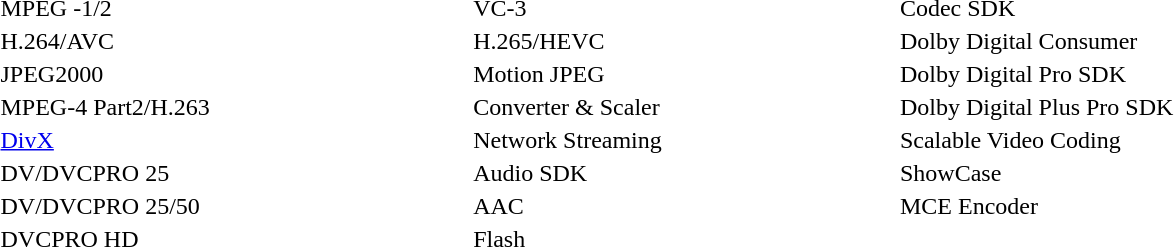<table style="text-align:left; width:80%;">
<tr>
<td>MPEG -1/2</td>
<td>VC-3</td>
<td>Codec SDK</td>
</tr>
<tr>
<td>H.264/AVC</td>
<td>H.265/HEVC</td>
<td>Dolby Digital Consumer</td>
</tr>
<tr>
<td>JPEG2000</td>
<td>Motion JPEG</td>
<td>Dolby Digital Pro SDK</td>
</tr>
<tr>
<td>MPEG-4 Part2/H.263</td>
<td>Converter & Scaler</td>
<td>Dolby Digital Plus Pro SDK</td>
</tr>
<tr>
<td><a href='#'>DivX</a></td>
<td>Network Streaming</td>
<td>Scalable Video Coding</td>
</tr>
<tr>
<td>DV/DVCPRO 25</td>
<td>Audio SDK</td>
<td>ShowCase</td>
</tr>
<tr>
<td>DV/DVCPRO 25/50</td>
<td>AAC</td>
<td>MCE Encoder</td>
</tr>
<tr>
<td>DVCPRO HD</td>
<td>Flash</td>
</tr>
</table>
